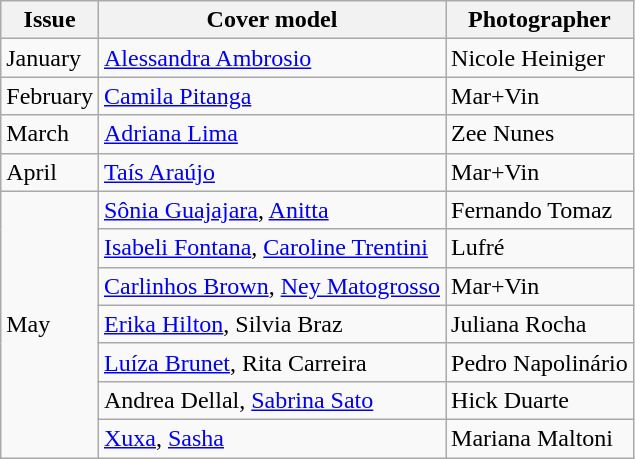<table class="wikitable">
<tr>
<th>Issue</th>
<th>Cover model</th>
<th>Photographer</th>
</tr>
<tr>
<td>January</td>
<td><a href='#'>Alessandra Ambrosio</a></td>
<td>Nicole Heiniger</td>
</tr>
<tr>
<td>February</td>
<td><a href='#'>Camila Pitanga</a></td>
<td>Mar+Vin</td>
</tr>
<tr>
<td>March</td>
<td><a href='#'>Adriana Lima</a></td>
<td>Zee Nunes</td>
</tr>
<tr>
<td>April</td>
<td><a href='#'>Taís Araújo</a></td>
<td>Mar+Vin</td>
</tr>
<tr>
<td rowspan="7">May</td>
<td><a href='#'>Sônia Guajajara</a>, <a href='#'>Anitta</a></td>
<td>Fernando Tomaz</td>
</tr>
<tr>
<td><a href='#'>Isabeli Fontana</a>, <a href='#'>Caroline Trentini</a></td>
<td>Lufré</td>
</tr>
<tr>
<td><a href='#'>Carlinhos Brown</a>, <a href='#'>Ney Matogrosso</a></td>
<td>Mar+Vin</td>
</tr>
<tr>
<td><a href='#'>Erika Hilton</a>, Silvia Braz</td>
<td>Juliana Rocha</td>
</tr>
<tr>
<td><a href='#'>Luíza Brunet</a>, Rita Carreira</td>
<td>Pedro Napolinário</td>
</tr>
<tr>
<td>Andrea Dellal, <a href='#'>Sabrina Sato</a></td>
<td>Hick Duarte</td>
</tr>
<tr>
<td><a href='#'>Xuxa</a>, <a href='#'>Sasha</a></td>
<td>Mariana Maltoni</td>
</tr>
</table>
